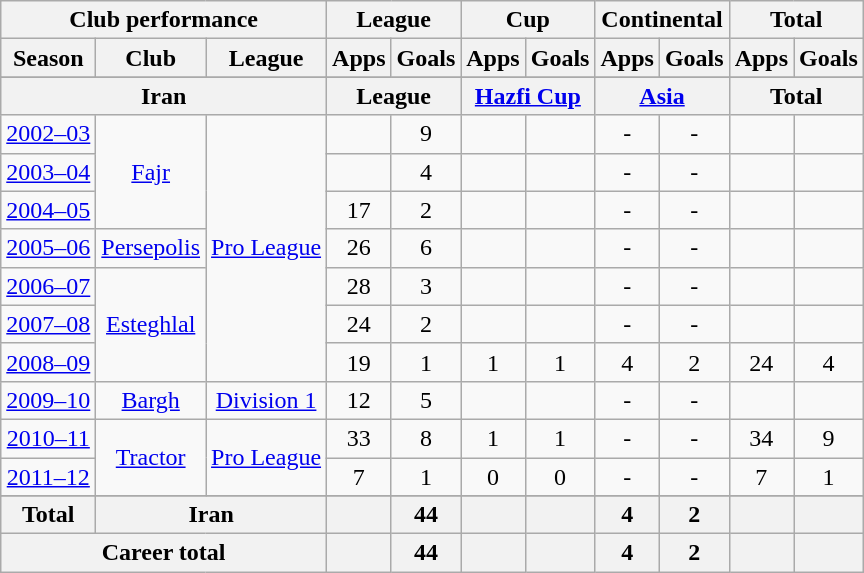<table class="wikitable" style="text-align:center">
<tr>
<th colspan=3>Club performance</th>
<th colspan=2>League</th>
<th colspan=2>Cup</th>
<th colspan=2>Continental</th>
<th colspan=2>Total</th>
</tr>
<tr>
<th>Season</th>
<th>Club</th>
<th>League</th>
<th>Apps</th>
<th>Goals</th>
<th>Apps</th>
<th>Goals</th>
<th>Apps</th>
<th>Goals</th>
<th>Apps</th>
<th>Goals</th>
</tr>
<tr>
</tr>
<tr>
<th colspan=3>Iran</th>
<th colspan=2>League</th>
<th colspan=2><a href='#'>Hazfi Cup</a></th>
<th colspan=2><a href='#'>Asia</a></th>
<th colspan=2>Total</th>
</tr>
<tr>
<td><a href='#'>2002–03</a></td>
<td rowspan="3"><a href='#'>Fajr</a></td>
<td rowspan="7"><a href='#'>Pro League</a></td>
<td></td>
<td>9</td>
<td></td>
<td></td>
<td>-</td>
<td>-</td>
<td></td>
<td></td>
</tr>
<tr>
<td><a href='#'>2003–04</a></td>
<td></td>
<td>4</td>
<td></td>
<td></td>
<td>-</td>
<td>-</td>
<td></td>
<td></td>
</tr>
<tr>
<td><a href='#'>2004–05</a></td>
<td>17</td>
<td>2</td>
<td></td>
<td></td>
<td>-</td>
<td>-</td>
<td></td>
<td></td>
</tr>
<tr>
<td><a href='#'>2005–06</a></td>
<td rowspan="1"><a href='#'>Persepolis</a></td>
<td>26</td>
<td>6</td>
<td></td>
<td></td>
<td>-</td>
<td>-</td>
<td></td>
<td></td>
</tr>
<tr>
<td><a href='#'>2006–07</a></td>
<td rowspan="3"><a href='#'>Esteghlal</a></td>
<td>28</td>
<td>3</td>
<td></td>
<td></td>
<td>-</td>
<td>-</td>
<td></td>
<td></td>
</tr>
<tr>
<td><a href='#'>2007–08</a></td>
<td>24</td>
<td>2</td>
<td></td>
<td></td>
<td>-</td>
<td>-</td>
<td></td>
<td></td>
</tr>
<tr>
<td><a href='#'>2008–09</a></td>
<td>19</td>
<td>1</td>
<td>1</td>
<td>1</td>
<td>4</td>
<td>2</td>
<td>24</td>
<td>4</td>
</tr>
<tr>
<td><a href='#'>2009–10</a></td>
<td rowspan="1"><a href='#'>Bargh</a></td>
<td rowspan="1"><a href='#'>Division 1</a></td>
<td>12</td>
<td>5</td>
<td></td>
<td></td>
<td>-</td>
<td>-</td>
<td></td>
<td></td>
</tr>
<tr>
<td><a href='#'>2010–11</a></td>
<td rowspan="2"><a href='#'>Tractor</a></td>
<td rowspan="2"><a href='#'>Pro League</a></td>
<td>33</td>
<td>8</td>
<td>1</td>
<td>1</td>
<td>-</td>
<td>-</td>
<td>34</td>
<td>9</td>
</tr>
<tr>
<td><a href='#'>2011–12</a></td>
<td>7</td>
<td>1</td>
<td>0</td>
<td>0</td>
<td>-</td>
<td>-</td>
<td>7</td>
<td>1</td>
</tr>
<tr>
</tr>
<tr>
<th rowspan=1>Total</th>
<th colspan=2>Iran</th>
<th></th>
<th>44</th>
<th></th>
<th></th>
<th>4</th>
<th>2</th>
<th></th>
<th></th>
</tr>
<tr>
<th colspan=3>Career total</th>
<th></th>
<th>44</th>
<th></th>
<th></th>
<th>4</th>
<th>2</th>
<th></th>
<th></th>
</tr>
</table>
